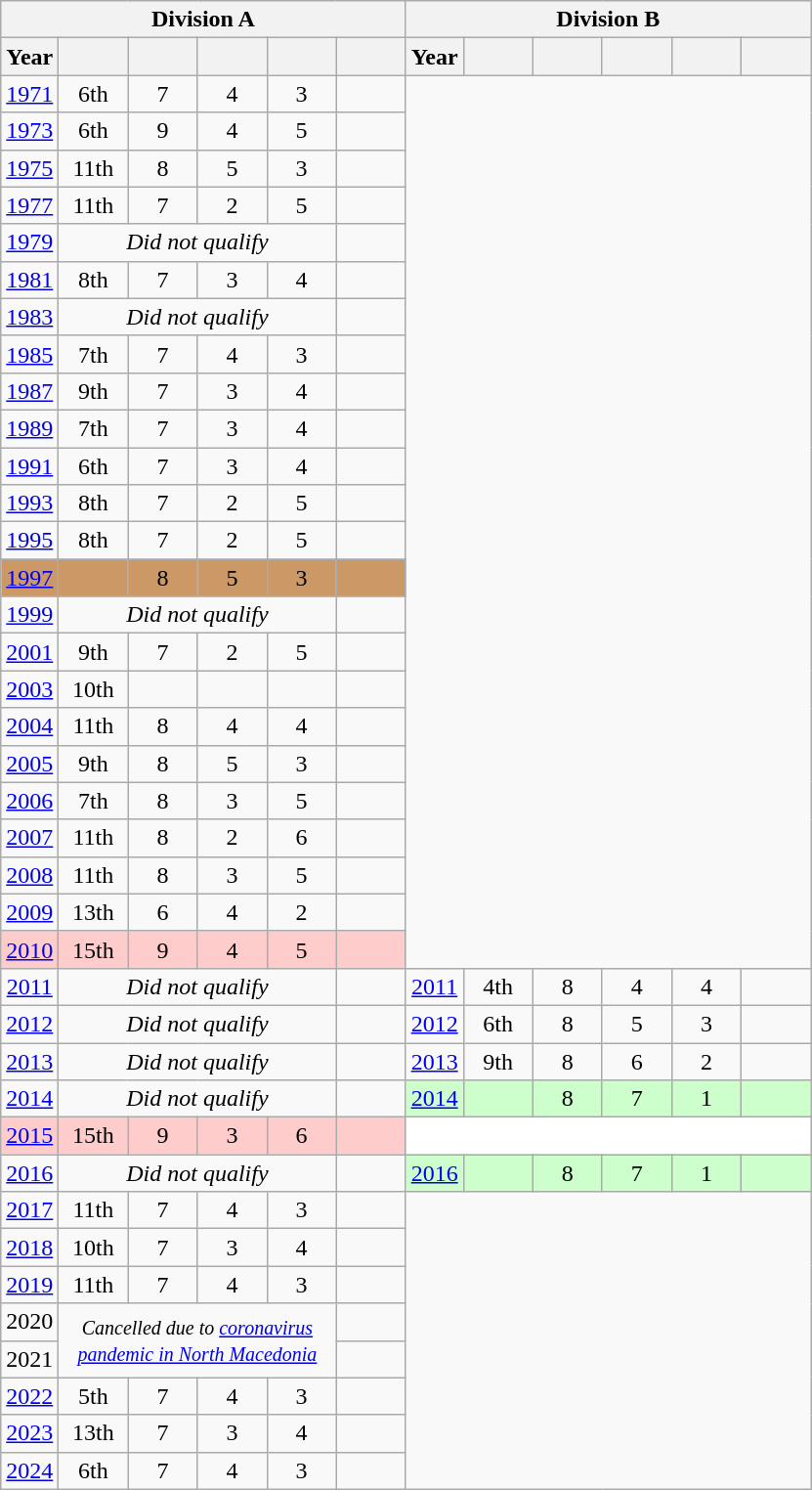<table class="wikitable" style="text-align: center;">
<tr>
<th colspan=6>Division A</th>
<th colspan=6>Division B</th>
</tr>
<tr>
<th>Year</th>
<th width=40></th>
<th width=40></th>
<th width=40></th>
<th width=40></th>
<th width=40></th>
<th>Year</th>
<th width=40></th>
<th width=40></th>
<th width=40></th>
<th width=40></th>
<th width=40></th>
</tr>
<tr>
<td> <a href='#'>1971</a></td>
<td>6th</td>
<td>7</td>
<td>4</td>
<td>3</td>
<td></td>
<td colspan=6 rowspan=24></td>
</tr>
<tr>
<td> <a href='#'>1973</a></td>
<td>6th</td>
<td>9</td>
<td>4</td>
<td>5</td>
<td></td>
</tr>
<tr>
<td> <a href='#'>1975</a></td>
<td>11th</td>
<td>8</td>
<td>5</td>
<td>3</td>
<td></td>
</tr>
<tr>
<td> <a href='#'>1977</a></td>
<td>11th</td>
<td>7</td>
<td>2</td>
<td>5</td>
<td></td>
</tr>
<tr>
<td> <a href='#'>1979</a></td>
<td colspan=4><em>Did not qualify</em></td>
<td></td>
</tr>
<tr>
<td> <a href='#'>1981</a></td>
<td>8th</td>
<td>7</td>
<td>3</td>
<td>4</td>
<td></td>
</tr>
<tr>
<td> <a href='#'>1983</a></td>
<td colspan=4><em>Did not qualify</em></td>
<td></td>
</tr>
<tr>
<td> <a href='#'>1985</a></td>
<td>7th</td>
<td>7</td>
<td>4</td>
<td>3</td>
<td></td>
</tr>
<tr>
<td> <a href='#'>1987</a></td>
<td>9th</td>
<td>7</td>
<td>3</td>
<td>4</td>
<td></td>
</tr>
<tr>
<td> <a href='#'>1989</a></td>
<td>7th</td>
<td>7</td>
<td>3</td>
<td>4</td>
<td></td>
</tr>
<tr>
<td> <a href='#'>1991</a></td>
<td>6th</td>
<td>7</td>
<td>3</td>
<td>4</td>
<td></td>
</tr>
<tr>
<td> <a href='#'>1993</a></td>
<td>8th</td>
<td>7</td>
<td>2</td>
<td>5</td>
<td></td>
</tr>
<tr>
<td> <a href='#'>1995</a></td>
<td>8th</td>
<td>7</td>
<td>2</td>
<td>5</td>
<td></td>
</tr>
<tr bgcolor=cc9966>
<td> <a href='#'>1997</a></td>
<td></td>
<td>8</td>
<td>5</td>
<td>3</td>
<td></td>
</tr>
<tr>
<td> <a href='#'>1999</a></td>
<td colspan=4><em>Did not qualify</em></td>
<td></td>
</tr>
<tr>
<td> <a href='#'>2001</a></td>
<td>9th</td>
<td>7</td>
<td>2</td>
<td>5</td>
<td></td>
</tr>
<tr>
<td> <a href='#'>2003</a></td>
<td>10th</td>
<td></td>
<td></td>
<td></td>
<td></td>
</tr>
<tr>
<td> <a href='#'>2004</a></td>
<td>11th</td>
<td>8</td>
<td>4</td>
<td>4</td>
<td></td>
</tr>
<tr>
<td> <a href='#'>2005</a></td>
<td>9th</td>
<td>8</td>
<td>5</td>
<td>3</td>
<td></td>
</tr>
<tr>
<td> <a href='#'>2006</a></td>
<td>7th</td>
<td>8</td>
<td>3</td>
<td>5</td>
<td></td>
</tr>
<tr>
<td> <a href='#'>2007</a></td>
<td>11th</td>
<td>8</td>
<td>2</td>
<td>6</td>
<td></td>
</tr>
<tr>
<td> <a href='#'>2008</a></td>
<td>11th</td>
<td>8</td>
<td>3</td>
<td>5</td>
<td></td>
</tr>
<tr>
<td> <a href='#'>2009</a></td>
<td>13th</td>
<td>6</td>
<td>4</td>
<td>2</td>
<td></td>
</tr>
<tr bgcolor=#ffcccc>
<td> <a href='#'>2010</a></td>
<td>15th</td>
<td>9</td>
<td>4</td>
<td>5</td>
<td></td>
</tr>
<tr>
<td> <a href='#'>2011</a></td>
<td colspan=4><em>Did not qualify</em></td>
<td></td>
<td> <a href='#'>2011</a></td>
<td>4th</td>
<td>8</td>
<td>4</td>
<td>4</td>
<td></td>
</tr>
<tr>
<td>  <a href='#'>2012</a></td>
<td colspan=4><em>Did not qualify</em></td>
<td></td>
<td> <a href='#'>2012</a></td>
<td>6th</td>
<td>8</td>
<td>5</td>
<td>3</td>
<td></td>
</tr>
<tr>
<td> <a href='#'>2013</a></td>
<td colspan=4><em>Did not qualify</em></td>
<td></td>
<td> <a href='#'>2013</a></td>
<td>9th</td>
<td>8</td>
<td>6</td>
<td>2</td>
<td></td>
</tr>
<tr>
<td> <a href='#'>2014</a></td>
<td colspan=4><em>Did not qualify</em></td>
<td></td>
<td bgcolor=#ccffcc> <a href='#'>2014</a></td>
<td bgcolor=#ccffcc></td>
<td bgcolor=#ccffcc>8</td>
<td bgcolor=#ccffcc>7</td>
<td bgcolor=#ccffcc>1</td>
<td bgcolor=#ccffcc></td>
</tr>
<tr bgcolor=#ffcccc>
<td> <a href='#'>2015</a></td>
<td>15th</td>
<td>9</td>
<td>3</td>
<td>6</td>
<td></td>
<td colspan=6 bgcolor=white></td>
</tr>
<tr>
<td> <a href='#'>2016</a></td>
<td colspan=4><em>Did not qualify</em></td>
<td></td>
<td bgcolor=#ccffcc> <a href='#'>2016</a></td>
<td bgcolor=#ccffcc></td>
<td bgcolor=#ccffcc>8</td>
<td bgcolor=#ccffcc>7</td>
<td bgcolor=#ccffcc>1</td>
<td bgcolor=#ccffcc></td>
</tr>
<tr>
<td> <a href='#'>2017</a></td>
<td>11th</td>
<td>7</td>
<td>4</td>
<td>3</td>
<td></td>
</tr>
<tr>
<td> <a href='#'>2018</a></td>
<td>10th</td>
<td>7</td>
<td>3</td>
<td>4</td>
<td></td>
</tr>
<tr>
<td> <a href='#'>2019</a></td>
<td>11th</td>
<td>7</td>
<td>4</td>
<td>3</td>
<td></td>
</tr>
<tr>
<td> 2020</td>
<td rowspan=2 colspan=4><small><em>Cancelled due to <a href='#'>coronavirus pandemic in North Macedonia</a></em></small></td>
<td></td>
</tr>
<tr>
<td> 2021</td>
<td></td>
</tr>
<tr>
<td> <a href='#'>2022</a></td>
<td>5th</td>
<td>7</td>
<td>4</td>
<td>3</td>
<td></td>
</tr>
<tr>
<td> <a href='#'>2023</a></td>
<td>13th</td>
<td>7</td>
<td>3</td>
<td>4</td>
<td></td>
</tr>
<tr>
<td> <a href='#'>2024</a></td>
<td>6th</td>
<td>7</td>
<td>4</td>
<td>3</td>
<td></td>
</tr>
</table>
